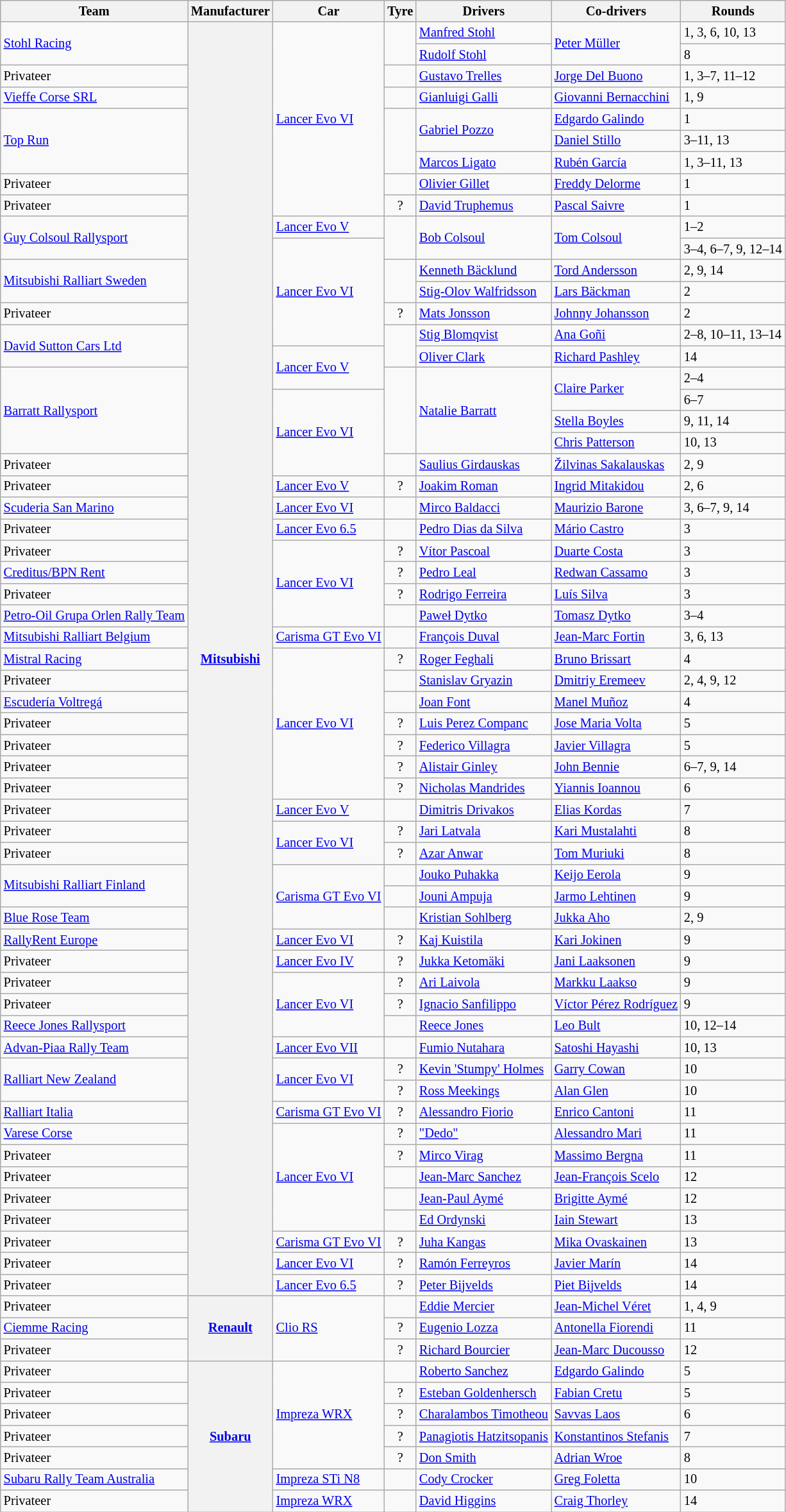<table class="wikitable" style="font-size: 85%">
<tr>
<th>Team</th>
<th>Manufacturer</th>
<th>Car</th>
<th>Tyre</th>
<th>Drivers</th>
<th>Co-drivers</th>
<th>Rounds</th>
</tr>
<tr>
<td rowspan="2"> <a href='#'>Stohl Racing</a></td>
<th rowspan="59"><a href='#'>Mitsubishi</a></th>
<td rowspan="9"><a href='#'>Lancer Evo VI</a></td>
<td rowspan="2" align="center"></td>
<td> <a href='#'>Manfred Stohl</a></td>
<td rowspan="2"> <a href='#'>Peter Müller</a></td>
<td>1, 3, 6, 10, 13</td>
</tr>
<tr>
<td> <a href='#'>Rudolf Stohl</a></td>
<td>8</td>
</tr>
<tr>
<td>Privateer</td>
<td align="center"></td>
<td> <a href='#'>Gustavo Trelles</a></td>
<td> <a href='#'>Jorge Del Buono</a></td>
<td>1, 3–7, 11–12</td>
</tr>
<tr>
<td> <a href='#'>Vieffe Corse SRL</a></td>
<td align="center"></td>
<td> <a href='#'>Gianluigi Galli</a></td>
<td> <a href='#'>Giovanni Bernacchini</a></td>
<td>1, 9</td>
</tr>
<tr>
<td rowspan="3"> <a href='#'>Top Run</a></td>
<td rowspan="3" align="center"></td>
<td rowspan="2"> <a href='#'>Gabriel Pozzo</a></td>
<td> <a href='#'>Edgardo Galindo</a></td>
<td>1</td>
</tr>
<tr>
<td> <a href='#'>Daniel Stillo</a></td>
<td>3–11, 13</td>
</tr>
<tr>
<td> <a href='#'>Marcos Ligato</a></td>
<td> <a href='#'>Rubén García</a></td>
<td>1, 3–11, 13</td>
</tr>
<tr>
<td>Privateer</td>
<td align="center"></td>
<td> <a href='#'>Olivier Gillet</a></td>
<td> <a href='#'>Freddy Delorme</a></td>
<td>1</td>
</tr>
<tr>
<td>Privateer</td>
<td align="center">?</td>
<td> <a href='#'>David Truphemus</a></td>
<td> <a href='#'>Pascal Saivre</a></td>
<td>1</td>
</tr>
<tr>
<td rowspan="2"> <a href='#'>Guy Colsoul Rallysport</a></td>
<td><a href='#'>Lancer Evo V</a></td>
<td rowspan="2" align="center"></td>
<td rowspan="2"> <a href='#'>Bob Colsoul</a></td>
<td rowspan="2"> <a href='#'>Tom Colsoul</a></td>
<td>1–2</td>
</tr>
<tr>
<td rowspan="5"><a href='#'>Lancer Evo VI</a></td>
<td>3–4, 6–7, 9, 12–14</td>
</tr>
<tr>
<td rowspan="2"> <a href='#'>Mitsubishi Ralliart Sweden</a></td>
<td rowspan="2" align="center"></td>
<td> <a href='#'>Kenneth Bäcklund</a></td>
<td> <a href='#'>Tord Andersson</a></td>
<td>2, 9, 14</td>
</tr>
<tr>
<td> <a href='#'>Stig-Olov Walfridsson</a></td>
<td> <a href='#'>Lars Bäckman</a></td>
<td>2</td>
</tr>
<tr>
<td>Privateer</td>
<td align="center">?</td>
<td> <a href='#'>Mats Jonsson</a></td>
<td> <a href='#'>Johnny Johansson</a></td>
<td>2</td>
</tr>
<tr>
<td rowspan="2"> <a href='#'>David Sutton Cars Ltd</a></td>
<td rowspan="2" align="center"></td>
<td> <a href='#'>Stig Blomqvist</a></td>
<td> <a href='#'>Ana Goñi</a></td>
<td>2–8, 10–11, 13–14</td>
</tr>
<tr>
<td rowspan="2"><a href='#'>Lancer Evo V</a></td>
<td> <a href='#'>Oliver Clark</a></td>
<td> <a href='#'>Richard Pashley</a></td>
<td>14</td>
</tr>
<tr>
<td rowspan="4"> <a href='#'>Barratt Rallysport</a></td>
<td rowspan="4" align="center"></td>
<td rowspan="4"> <a href='#'>Natalie Barratt</a></td>
<td rowspan="2"> <a href='#'>Claire Parker</a></td>
<td>2–4</td>
</tr>
<tr>
<td rowspan="4"><a href='#'>Lancer Evo VI</a></td>
<td>6–7</td>
</tr>
<tr>
<td> <a href='#'>Stella Boyles</a></td>
<td>9, 11, 14</td>
</tr>
<tr>
<td> <a href='#'>Chris Patterson</a></td>
<td>10, 13</td>
</tr>
<tr>
<td>Privateer</td>
<td align="center"></td>
<td> <a href='#'>Saulius Girdauskas</a></td>
<td> <a href='#'>Žilvinas Sakalauskas</a></td>
<td>2, 9</td>
</tr>
<tr>
<td>Privateer</td>
<td><a href='#'>Lancer Evo V</a></td>
<td align="center">?</td>
<td> <a href='#'>Joakim Roman</a></td>
<td> <a href='#'>Ingrid Mitakidou</a></td>
<td>2, 6</td>
</tr>
<tr>
<td> <a href='#'>Scuderia San Marino</a></td>
<td><a href='#'>Lancer Evo VI</a></td>
<td align="center"></td>
<td> <a href='#'>Mirco Baldacci</a></td>
<td> <a href='#'>Maurizio Barone</a></td>
<td>3, 6–7, 9, 14</td>
</tr>
<tr>
<td>Privateer</td>
<td><a href='#'>Lancer Evo 6.5</a></td>
<td align="center"></td>
<td> <a href='#'>Pedro Dias da Silva</a></td>
<td> <a href='#'>Mário Castro</a></td>
<td>3</td>
</tr>
<tr>
<td>Privateer</td>
<td rowspan="4"><a href='#'>Lancer Evo VI</a></td>
<td align="center">?</td>
<td> <a href='#'>Vítor Pascoal</a></td>
<td> <a href='#'>Duarte Costa</a></td>
<td>3</td>
</tr>
<tr>
<td> <a href='#'>Creditus/BPN Rent</a></td>
<td align="center">?</td>
<td> <a href='#'>Pedro Leal</a></td>
<td> <a href='#'>Redwan Cassamo</a></td>
<td>3</td>
</tr>
<tr>
<td>Privateer</td>
<td align="center">?</td>
<td> <a href='#'>Rodrigo Ferreira</a></td>
<td> <a href='#'>Luís Silva</a></td>
<td>3</td>
</tr>
<tr>
<td> <a href='#'>Petro-Oil Grupa Orlen Rally Team</a></td>
<td align="center"></td>
<td> <a href='#'>Paweł Dytko</a></td>
<td> <a href='#'>Tomasz Dytko</a></td>
<td>3–4</td>
</tr>
<tr>
<td> <a href='#'>Mitsubishi Ralliart Belgium</a></td>
<td><a href='#'>Carisma GT Evo VI</a></td>
<td align="center"></td>
<td> <a href='#'>François Duval</a></td>
<td> <a href='#'>Jean-Marc Fortin</a></td>
<td>3, 6, 13</td>
</tr>
<tr>
<td> <a href='#'>Mistral Racing</a></td>
<td rowspan="7"><a href='#'>Lancer Evo VI</a></td>
<td align="center">?</td>
<td> <a href='#'>Roger Feghali</a></td>
<td> <a href='#'>Bruno Brissart</a></td>
<td>4</td>
</tr>
<tr>
<td>Privateer</td>
<td align="center"></td>
<td> <a href='#'>Stanislav Gryazin</a></td>
<td> <a href='#'>Dmitriy Eremeev</a></td>
<td>2, 4, 9, 12</td>
</tr>
<tr>
<td> <a href='#'>Escudería Voltregá</a></td>
<td align="center"></td>
<td> <a href='#'>Joan Font</a></td>
<td> <a href='#'>Manel Muñoz</a></td>
<td>4</td>
</tr>
<tr>
<td>Privateer</td>
<td align="center">?</td>
<td> <a href='#'>Luis Perez Companc</a></td>
<td> <a href='#'>Jose Maria Volta</a></td>
<td>5</td>
</tr>
<tr>
<td>Privateer</td>
<td align="center">?</td>
<td> <a href='#'>Federico Villagra</a></td>
<td> <a href='#'>Javier Villagra</a></td>
<td>5</td>
</tr>
<tr>
<td>Privateer</td>
<td align="center">?</td>
<td> <a href='#'>Alistair Ginley</a></td>
<td> <a href='#'>John Bennie</a></td>
<td>6–7, 9, 14</td>
</tr>
<tr>
<td>Privateer</td>
<td align="center">?</td>
<td> <a href='#'>Nicholas Mandrides</a></td>
<td> <a href='#'>Yiannis Ioannou</a></td>
<td>6</td>
</tr>
<tr>
<td>Privateer</td>
<td><a href='#'>Lancer Evo V</a></td>
<td align="center"></td>
<td> <a href='#'>Dimitris Drivakos</a></td>
<td> <a href='#'>Elias Kordas</a></td>
<td>7</td>
</tr>
<tr>
<td>Privateer</td>
<td rowspan="2"><a href='#'>Lancer Evo VI</a></td>
<td align="center">?</td>
<td> <a href='#'>Jari Latvala</a></td>
<td> <a href='#'>Kari Mustalahti</a></td>
<td>8</td>
</tr>
<tr>
<td>Privateer</td>
<td align="center">?</td>
<td> <a href='#'>Azar Anwar</a></td>
<td> <a href='#'>Tom Muriuki</a></td>
<td>8</td>
</tr>
<tr>
<td rowspan="2"> <a href='#'>Mitsubishi Ralliart Finland</a></td>
<td rowspan="3"><a href='#'>Carisma GT Evo VI</a></td>
<td align="center"></td>
<td> <a href='#'>Jouko Puhakka</a></td>
<td> <a href='#'>Keijo Eerola</a></td>
<td>9</td>
</tr>
<tr>
<td align="center"></td>
<td> <a href='#'>Jouni Ampuja</a></td>
<td> <a href='#'>Jarmo Lehtinen</a></td>
<td>9</td>
</tr>
<tr>
<td> <a href='#'>Blue Rose Team</a></td>
<td align="center"></td>
<td> <a href='#'>Kristian Sohlberg</a></td>
<td> <a href='#'>Jukka Aho</a></td>
<td>2, 9</td>
</tr>
<tr>
<td> <a href='#'>RallyRent Europe</a></td>
<td><a href='#'>Lancer Evo VI</a></td>
<td align="center">?</td>
<td> <a href='#'>Kaj Kuistila</a></td>
<td> <a href='#'>Kari Jokinen</a></td>
<td>9</td>
</tr>
<tr>
<td>Privateer</td>
<td><a href='#'>Lancer Evo IV</a></td>
<td align="center">?</td>
<td> <a href='#'>Jukka Ketomäki</a></td>
<td> <a href='#'>Jani Laaksonen</a></td>
<td>9</td>
</tr>
<tr>
<td>Privateer</td>
<td rowspan="3"><a href='#'>Lancer Evo VI</a></td>
<td align="center">?</td>
<td> <a href='#'>Ari Laivola</a></td>
<td> <a href='#'>Markku Laakso</a></td>
<td>9</td>
</tr>
<tr>
<td>Privateer</td>
<td align="center">?</td>
<td> <a href='#'>Ignacio Sanfilippo</a></td>
<td> <a href='#'>Víctor Pérez Rodríguez</a></td>
<td>9</td>
</tr>
<tr>
<td> <a href='#'>Reece Jones Rallysport</a></td>
<td align="center"></td>
<td> <a href='#'>Reece Jones</a></td>
<td> <a href='#'>Leo Bult</a></td>
<td>10, 12–14</td>
</tr>
<tr>
<td> <a href='#'>Advan-Piaa Rally Team</a></td>
<td><a href='#'>Lancer Evo VII</a></td>
<td align="center"></td>
<td> <a href='#'>Fumio Nutahara</a></td>
<td> <a href='#'>Satoshi Hayashi</a></td>
<td>10, 13</td>
</tr>
<tr>
<td rowspan="2"> <a href='#'>Ralliart New Zealand</a></td>
<td rowspan="2"><a href='#'>Lancer Evo VI</a></td>
<td align="center">?</td>
<td> <a href='#'>Kevin 'Stumpy' Holmes</a></td>
<td> <a href='#'>Garry Cowan</a></td>
<td>10</td>
</tr>
<tr>
<td align="center">?</td>
<td> <a href='#'>Ross Meekings</a></td>
<td> <a href='#'>Alan Glen</a></td>
<td>10</td>
</tr>
<tr>
<td> <a href='#'>Ralliart Italia</a></td>
<td><a href='#'>Carisma GT Evo VI</a></td>
<td align="center">?</td>
<td> <a href='#'>Alessandro Fiorio</a></td>
<td> <a href='#'>Enrico Cantoni</a></td>
<td>11</td>
</tr>
<tr>
<td> <a href='#'>Varese Corse</a></td>
<td rowspan="5"><a href='#'>Lancer Evo VI</a></td>
<td align="center">?</td>
<td> <a href='#'>"Dedo"</a></td>
<td> <a href='#'>Alessandro Mari</a></td>
<td>11</td>
</tr>
<tr>
<td>Privateer</td>
<td align="center">?</td>
<td> <a href='#'>Mirco Virag</a></td>
<td> <a href='#'>Massimo Bergna</a></td>
<td>11</td>
</tr>
<tr>
<td>Privateer</td>
<td align="center"></td>
<td> <a href='#'>Jean-Marc Sanchez</a></td>
<td> <a href='#'>Jean-François Scelo</a></td>
<td>12</td>
</tr>
<tr>
<td>Privateer</td>
<td align="center"></td>
<td> <a href='#'>Jean-Paul Aymé</a></td>
<td> <a href='#'>Brigitte Aymé</a></td>
<td>12</td>
</tr>
<tr>
<td>Privateer</td>
<td align="center"></td>
<td> <a href='#'>Ed Ordynski</a></td>
<td> <a href='#'>Iain Stewart</a></td>
<td>13</td>
</tr>
<tr>
<td>Privateer</td>
<td><a href='#'>Carisma GT Evo VI</a></td>
<td align="center">?</td>
<td> <a href='#'>Juha Kangas</a></td>
<td> <a href='#'>Mika Ovaskainen</a></td>
<td>13</td>
</tr>
<tr>
<td>Privateer</td>
<td><a href='#'>Lancer Evo VI</a></td>
<td align="center">?</td>
<td> <a href='#'>Ramón Ferreyros</a></td>
<td> <a href='#'>Javier Marín</a></td>
<td nowrap="">14</td>
</tr>
<tr>
<td>Privateer</td>
<td><a href='#'>Lancer Evo 6.5</a></td>
<td align="center">?</td>
<td> <a href='#'>Peter Bijvelds</a></td>
<td nowrap=""> <a href='#'>Piet Bijvelds</a></td>
<td>14</td>
</tr>
<tr>
<td>Privateer</td>
<th rowspan="3"><a href='#'>Renault</a></th>
<td rowspan="3"><a href='#'>Clio RS</a></td>
<td align="center"></td>
<td> <a href='#'>Eddie Mercier</a></td>
<td> <a href='#'>Jean-Michel Véret</a></td>
<td>1, 4, 9</td>
</tr>
<tr>
<td> <a href='#'>Ciemme Racing</a></td>
<td align="center">?</td>
<td> <a href='#'>Eugenio Lozza</a></td>
<td> <a href='#'>Antonella Fiorendi</a></td>
<td>11</td>
</tr>
<tr>
<td>Privateer</td>
<td align="center">?</td>
<td> <a href='#'>Richard Bourcier</a></td>
<td> <a href='#'>Jean-Marc Ducousso</a></td>
<td>12</td>
</tr>
<tr>
<td>Privateer</td>
<th rowspan="7"><a href='#'>Subaru</a></th>
<td rowspan="5"><a href='#'>Impreza WRX</a></td>
<td align="center"></td>
<td> <a href='#'>Roberto Sanchez</a></td>
<td> <a href='#'>Edgardo Galindo</a></td>
<td>5</td>
</tr>
<tr>
<td>Privateer</td>
<td align="center">?</td>
<td> <a href='#'>Esteban Goldenhersch</a></td>
<td> <a href='#'>Fabian Cretu</a></td>
<td>5</td>
</tr>
<tr>
<td>Privateer</td>
<td align="center">?</td>
<td> <a href='#'>Charalambos Timotheou</a></td>
<td> <a href='#'>Savvas Laos</a></td>
<td>6</td>
</tr>
<tr>
<td>Privateer</td>
<td align="center">?</td>
<td> <a href='#'>Panagiotis Hatzitsopanis</a></td>
<td> <a href='#'>Konstantinos Stefanis</a></td>
<td>7</td>
</tr>
<tr>
<td>Privateer</td>
<td align="center">?</td>
<td> <a href='#'>Don Smith</a></td>
<td> <a href='#'>Adrian Wroe</a></td>
<td>8</td>
</tr>
<tr>
<td> <a href='#'>Subaru Rally Team Australia</a></td>
<td><a href='#'>Impreza STi N8</a></td>
<td align="center"></td>
<td> <a href='#'>Cody Crocker</a></td>
<td> <a href='#'>Greg Foletta</a></td>
<td>10</td>
</tr>
<tr>
<td>Privateer</td>
<td><a href='#'>Impreza WRX</a></td>
<td align="center"></td>
<td> <a href='#'>David Higgins</a></td>
<td> <a href='#'>Craig Thorley</a></td>
<td>14</td>
</tr>
</table>
